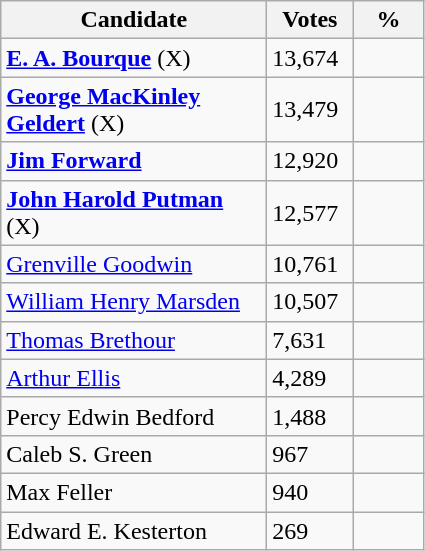<table class="wikitable">
<tr>
<th style="width: 170px">Candidate</th>
<th style="width: 50px">Votes</th>
<th style="width: 40px">%</th>
</tr>
<tr>
<td><strong><a href='#'>E. A. Bourque</a></strong>  (X)</td>
<td>13,674</td>
<td></td>
</tr>
<tr>
<td><strong><a href='#'>George MacKinley Geldert</a></strong> (X)</td>
<td>13,479</td>
<td></td>
</tr>
<tr>
<td><strong><a href='#'>Jim Forward</a></strong></td>
<td>12,920</td>
<td></td>
</tr>
<tr>
<td><strong><a href='#'>John Harold Putman</a></strong> (X)</td>
<td>12,577</td>
</tr>
<tr>
<td><a href='#'>Grenville Goodwin</a></td>
<td>10,761</td>
<td></td>
</tr>
<tr>
<td><a href='#'>William Henry Marsden</a></td>
<td>10,507</td>
<td></td>
</tr>
<tr>
<td><a href='#'>Thomas Brethour</a></td>
<td>7,631</td>
<td></td>
</tr>
<tr>
<td><a href='#'>Arthur Ellis</a></td>
<td>4,289</td>
<td></td>
</tr>
<tr>
<td>Percy Edwin Bedford</td>
<td>1,488</td>
<td></td>
</tr>
<tr>
<td>Caleb S. Green</td>
<td>967</td>
<td></td>
</tr>
<tr>
<td>Max Feller</td>
<td>940</td>
<td></td>
</tr>
<tr>
<td>Edward E. Kesterton</td>
<td>269</td>
<td></td>
</tr>
</table>
